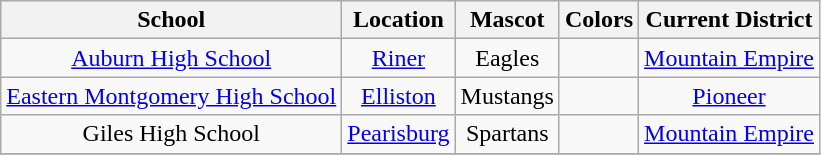<table class="wikitable" style="text-align:center;">
<tr>
<th>School</th>
<th>Location</th>
<th>Mascot</th>
<th>Colors</th>
<th>Current District</th>
</tr>
<tr>
<td><a href='#'>Auburn High School</a></td>
<td><a href='#'>Riner</a></td>
<td>Eagles</td>
<td></td>
<td><a href='#'>Mountain Empire</a></td>
</tr>
<tr>
<td><a href='#'>Eastern Montgomery High School</a></td>
<td><a href='#'>Elliston</a></td>
<td>Mustangs</td>
<td></td>
<td><a href='#'>Pioneer</a></td>
</tr>
<tr>
<td>Giles High School</td>
<td><a href='#'>Pearisburg</a></td>
<td>Spartans</td>
<td></td>
<td><a href='#'>Mountain Empire</a></td>
</tr>
<tr>
</tr>
</table>
